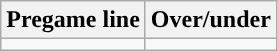<table class="wikitable">
<tr align="center">
<th>Pregame line</th>
<th>Over/under</th>
</tr>
<tr align="center">
<td></td>
<td></td>
</tr>
</table>
